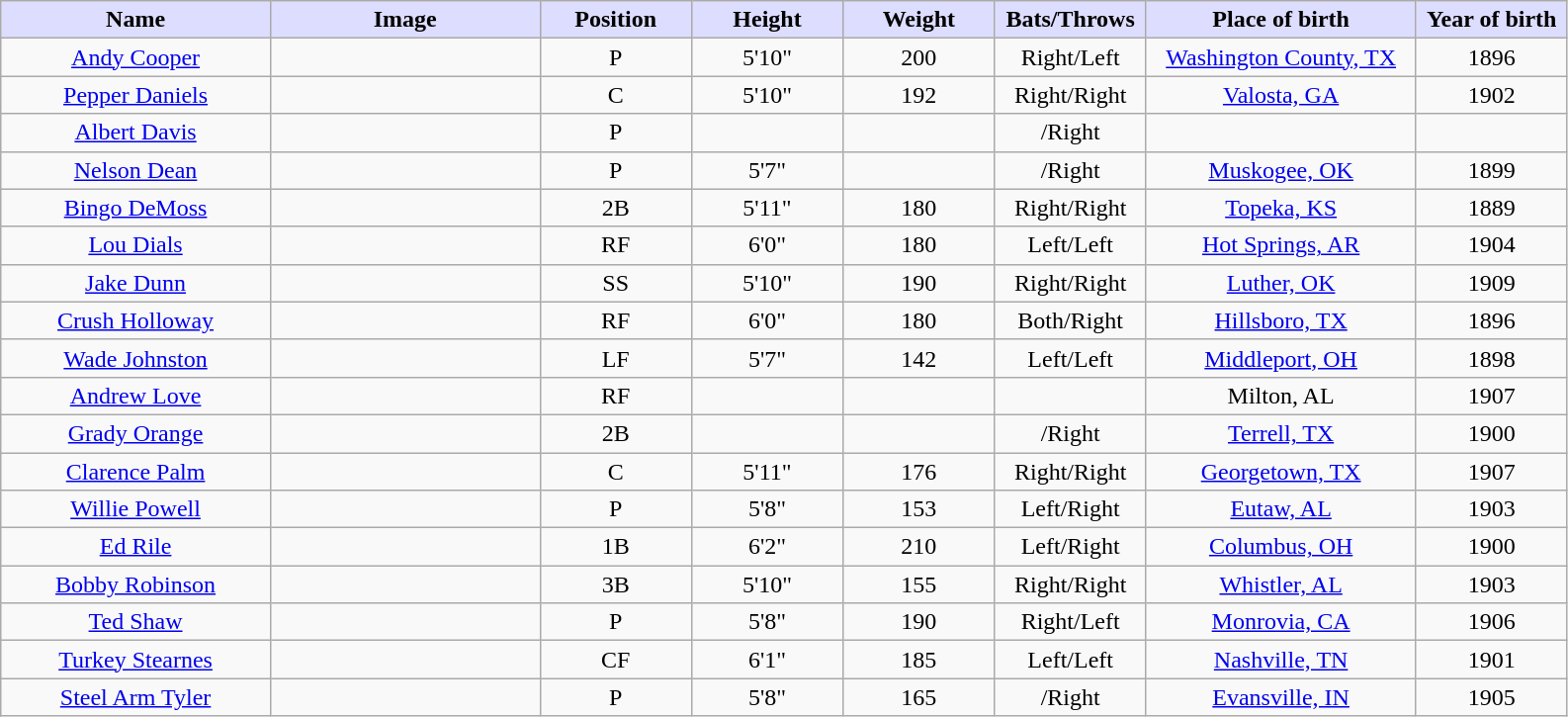<table class="wikitable sortable">
<tr>
<th style="background:#ddf; width:16%;">Name</th>
<th style="background:#ddf; width:16%;">Image</th>
<th style="background:#ddf; width:9%;">Position</th>
<th style="background:#ddf; width:9%;">Height</th>
<th style="background:#ddf; width:9%;">Weight</th>
<th style="background:#ddf; width:9%;">Bats/Throws</th>
<th style="background:#ddf; width:16%;">Place of birth</th>
<th style="background:#ddf; width:9%;">Year of birth</th>
</tr>
<tr style="text-align:center;">
<td><a href='#'>Andy Cooper</a></td>
<td></td>
<td>P</td>
<td>5'10"</td>
<td>200</td>
<td>Right/Left</td>
<td><a href='#'>Washington County, TX</a></td>
<td>1896</td>
</tr>
<tr style="text-align:center;">
<td><a href='#'>Pepper Daniels</a></td>
<td></td>
<td>C</td>
<td>5'10"</td>
<td>192</td>
<td>Right/Right</td>
<td><a href='#'>Valosta, GA</a></td>
<td>1902</td>
</tr>
<tr style="text-align:center;">
<td><a href='#'>Albert Davis</a></td>
<td></td>
<td>P</td>
<td></td>
<td></td>
<td>/Right</td>
<td></td>
<td></td>
</tr>
<tr style="text-align:center;">
<td><a href='#'>Nelson Dean</a></td>
<td></td>
<td>P</td>
<td>5'7"</td>
<td></td>
<td>/Right</td>
<td><a href='#'>Muskogee, OK</a></td>
<td>1899</td>
</tr>
<tr style="text-align:center;">
<td><a href='#'>Bingo DeMoss</a></td>
<td></td>
<td>2B</td>
<td>5'11"</td>
<td>180</td>
<td>Right/Right</td>
<td><a href='#'>Topeka, KS</a></td>
<td>1889</td>
</tr>
<tr style="text-align:center;">
<td><a href='#'>Lou Dials</a></td>
<td></td>
<td>RF</td>
<td>6'0"</td>
<td>180</td>
<td>Left/Left</td>
<td><a href='#'>Hot Springs, AR</a></td>
<td>1904</td>
</tr>
<tr style="text-align:center;">
<td><a href='#'>Jake Dunn</a></td>
<td></td>
<td>SS</td>
<td>5'10"</td>
<td>190</td>
<td>Right/Right</td>
<td><a href='#'>Luther, OK</a></td>
<td>1909</td>
</tr>
<tr style="text-align:center;">
<td><a href='#'>Crush Holloway</a></td>
<td></td>
<td>RF</td>
<td>6'0"</td>
<td>180</td>
<td>Both/Right</td>
<td><a href='#'>Hillsboro, TX</a></td>
<td>1896</td>
</tr>
<tr style="text-align:center;">
<td><a href='#'>Wade Johnston</a></td>
<td></td>
<td>LF</td>
<td>5'7"</td>
<td>142</td>
<td>Left/Left</td>
<td><a href='#'>Middleport, OH</a></td>
<td>1898</td>
</tr>
<tr style="text-align:center;">
<td><a href='#'>Andrew Love</a></td>
<td></td>
<td>RF</td>
<td></td>
<td></td>
<td></td>
<td>Milton, AL</td>
<td>1907</td>
</tr>
<tr style="text-align:center;">
<td><a href='#'>Grady Orange</a></td>
<td></td>
<td>2B</td>
<td></td>
<td></td>
<td>/Right</td>
<td><a href='#'>Terrell, TX</a></td>
<td>1900</td>
</tr>
<tr style="text-align:center;">
<td><a href='#'>Clarence Palm</a></td>
<td></td>
<td>C</td>
<td>5'11"</td>
<td>176</td>
<td>Right/Right</td>
<td><a href='#'>Georgetown, TX</a></td>
<td>1907</td>
</tr>
<tr style="text-align:center;">
<td><a href='#'>Willie Powell</a></td>
<td></td>
<td>P</td>
<td>5'8"</td>
<td>153</td>
<td>Left/Right</td>
<td><a href='#'>Eutaw, AL</a></td>
<td>1903</td>
</tr>
<tr style="text-align:center;">
<td><a href='#'>Ed Rile</a></td>
<td></td>
<td>1B</td>
<td>6'2"</td>
<td>210</td>
<td>Left/Right</td>
<td><a href='#'>Columbus, OH</a></td>
<td>1900</td>
</tr>
<tr style="text-align:center;">
<td><a href='#'>Bobby Robinson</a></td>
<td></td>
<td>3B</td>
<td>5'10"</td>
<td>155</td>
<td>Right/Right</td>
<td><a href='#'>Whistler, AL</a></td>
<td>1903</td>
</tr>
<tr style="text-align:center;">
<td><a href='#'>Ted Shaw</a></td>
<td></td>
<td>P</td>
<td>5'8"</td>
<td>190</td>
<td>Right/Left</td>
<td><a href='#'>Monrovia, CA</a></td>
<td>1906</td>
</tr>
<tr style="text-align:center;">
<td><a href='#'>Turkey Stearnes</a></td>
<td></td>
<td>CF</td>
<td>6'1"</td>
<td>185</td>
<td>Left/Left</td>
<td><a href='#'>Nashville, TN</a></td>
<td>1901</td>
</tr>
<tr style="text-align:center;">
<td><a href='#'>Steel Arm Tyler</a></td>
<td></td>
<td>P</td>
<td>5'8"</td>
<td>165</td>
<td>/Right</td>
<td><a href='#'>Evansville, IN</a></td>
<td>1905</td>
</tr>
</table>
